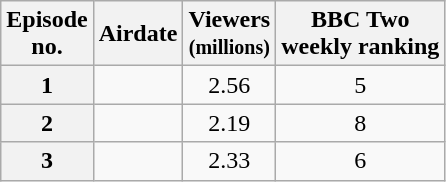<table class="wikitable" style="text-align:center;">
<tr>
<th scope="col">Episode<br>no.</th>
<th scope="col">Airdate</th>
<th scope="col">Viewers<br><small>(millions)</small></th>
<th scope="col">BBC Two<br>weekly ranking</th>
</tr>
<tr>
<th scope="row">1</th>
<td></td>
<td>2.56</td>
<td>5</td>
</tr>
<tr>
<th scope="row">2</th>
<td></td>
<td>2.19</td>
<td>8</td>
</tr>
<tr>
<th scope="row">3</th>
<td></td>
<td>2.33</td>
<td>6</td>
</tr>
</table>
